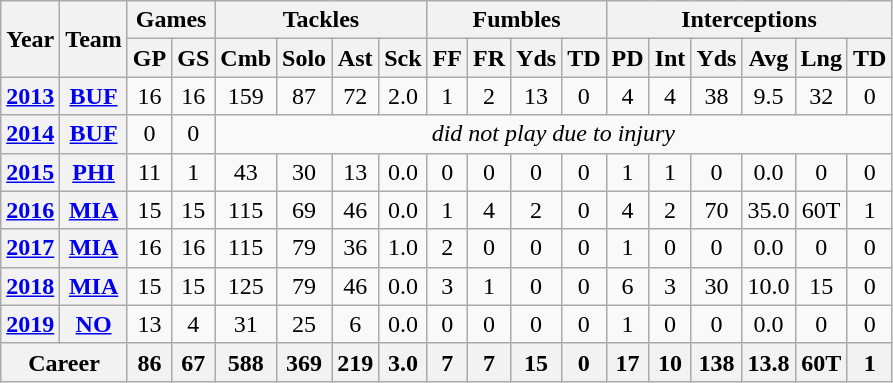<table class=wikitable style="text-align:center;">
<tr>
<th rowspan="2">Year</th>
<th rowspan="2">Team</th>
<th colspan="2">Games</th>
<th colspan="4">Tackles</th>
<th colspan="4">Fumbles</th>
<th colspan="6">Interceptions</th>
</tr>
<tr>
<th>GP</th>
<th>GS</th>
<th>Cmb</th>
<th>Solo</th>
<th>Ast</th>
<th>Sck</th>
<th>FF</th>
<th>FR</th>
<th>Yds</th>
<th>TD</th>
<th>PD</th>
<th>Int</th>
<th>Yds</th>
<th>Avg</th>
<th>Lng</th>
<th>TD</th>
</tr>
<tr>
<th><a href='#'>2013</a></th>
<th><a href='#'>BUF</a></th>
<td>16</td>
<td>16</td>
<td>159</td>
<td>87</td>
<td>72</td>
<td>2.0</td>
<td>1</td>
<td>2</td>
<td>13</td>
<td>0</td>
<td>4</td>
<td>4</td>
<td>38</td>
<td>9.5</td>
<td>32</td>
<td>0</td>
</tr>
<tr>
<th><a href='#'>2014</a></th>
<th><a href='#'>BUF</a></th>
<td>0</td>
<td>0</td>
<td colspan="14"><em>did not play due to injury</em></td>
</tr>
<tr>
<th><a href='#'>2015</a></th>
<th><a href='#'>PHI</a></th>
<td>11</td>
<td>1</td>
<td>43</td>
<td>30</td>
<td>13</td>
<td>0.0</td>
<td>0</td>
<td>0</td>
<td>0</td>
<td>0</td>
<td>1</td>
<td>1</td>
<td>0</td>
<td>0.0</td>
<td>0</td>
<td>0</td>
</tr>
<tr>
<th><a href='#'>2016</a></th>
<th><a href='#'>MIA</a></th>
<td>15</td>
<td>15</td>
<td>115</td>
<td>69</td>
<td>46</td>
<td>0.0</td>
<td>1</td>
<td>4</td>
<td>2</td>
<td>0</td>
<td>4</td>
<td>2</td>
<td>70</td>
<td>35.0</td>
<td>60T</td>
<td>1</td>
</tr>
<tr>
<th><a href='#'>2017</a></th>
<th><a href='#'>MIA</a></th>
<td>16</td>
<td>16</td>
<td>115</td>
<td>79</td>
<td>36</td>
<td>1.0</td>
<td>2</td>
<td>0</td>
<td>0</td>
<td>0</td>
<td>1</td>
<td>0</td>
<td>0</td>
<td>0.0</td>
<td>0</td>
<td>0</td>
</tr>
<tr>
<th><a href='#'>2018</a></th>
<th><a href='#'>MIA</a></th>
<td>15</td>
<td>15</td>
<td>125</td>
<td>79</td>
<td>46</td>
<td>0.0</td>
<td>3</td>
<td>1</td>
<td>0</td>
<td>0</td>
<td>6</td>
<td>3</td>
<td>30</td>
<td>10.0</td>
<td>15</td>
<td>0</td>
</tr>
<tr>
<th><a href='#'>2019</a></th>
<th><a href='#'>NO</a></th>
<td>13</td>
<td>4</td>
<td>31</td>
<td>25</td>
<td>6</td>
<td>0.0</td>
<td>0</td>
<td>0</td>
<td>0</td>
<td>0</td>
<td>1</td>
<td>0</td>
<td>0</td>
<td>0.0</td>
<td>0</td>
<td>0</td>
</tr>
<tr>
<th colspan="2">Career</th>
<th>86</th>
<th>67</th>
<th>588</th>
<th>369</th>
<th>219</th>
<th>3.0</th>
<th>7</th>
<th>7</th>
<th>15</th>
<th>0</th>
<th>17</th>
<th>10</th>
<th>138</th>
<th>13.8</th>
<th>60T</th>
<th>1</th>
</tr>
</table>
